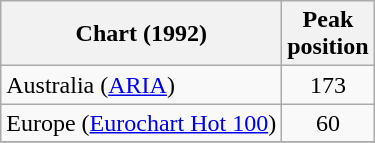<table class="wikitable">
<tr>
<th>Chart (1992)</th>
<th>Peak<br>position</th>
</tr>
<tr>
<td>Australia (<a href='#'>ARIA</a>)</td>
<td align="center">173</td>
</tr>
<tr>
<td>Europe (<a href='#'>Eurochart Hot 100</a>)</td>
<td align="center">60</td>
</tr>
<tr>
</tr>
</table>
